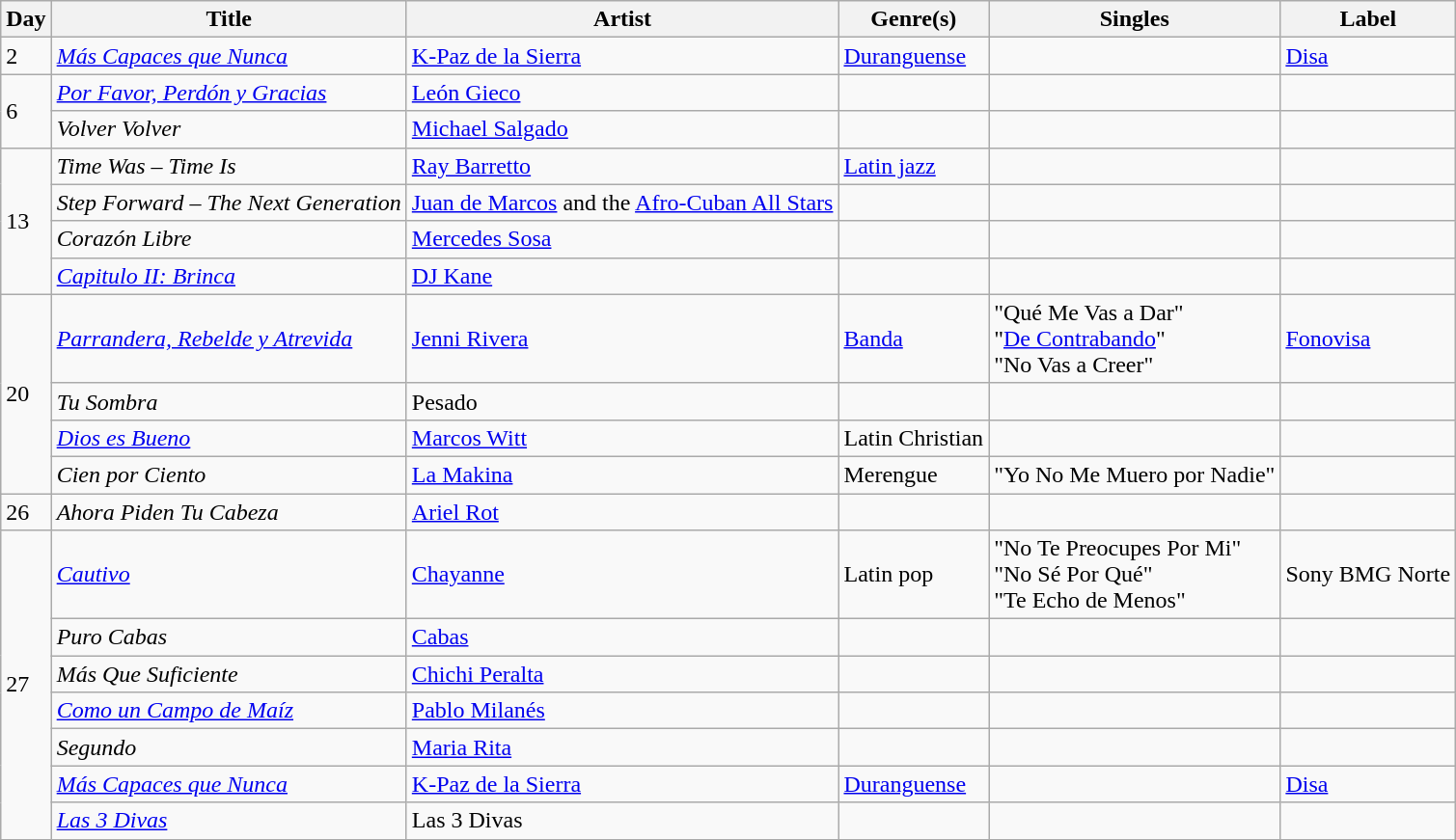<table class="wikitable sortable" style="text-align: left;">
<tr>
<th>Day</th>
<th>Title</th>
<th>Artist</th>
<th>Genre(s)</th>
<th>Singles</th>
<th>Label</th>
</tr>
<tr>
<td>2</td>
<td><em><a href='#'>Más Capaces que Nunca</a></em></td>
<td><a href='#'>K-Paz de la Sierra</a></td>
<td><a href='#'>Duranguense</a></td>
<td></td>
<td><a href='#'>Disa</a></td>
</tr>
<tr>
<td rowspan="2">6</td>
<td><em><a href='#'>Por Favor, Perdón y Gracias</a></em></td>
<td><a href='#'>León Gieco</a></td>
<td></td>
<td></td>
<td></td>
</tr>
<tr>
<td><em>Volver Volver</em></td>
<td><a href='#'>Michael Salgado</a></td>
<td></td>
<td></td>
<td></td>
</tr>
<tr>
<td rowspan="4">13</td>
<td><em>Time Was – Time Is</em></td>
<td><a href='#'>Ray Barretto</a></td>
<td><a href='#'>Latin jazz</a></td>
<td></td>
<td></td>
</tr>
<tr>
<td><em>Step Forward – The Next Generation</em></td>
<td><a href='#'>Juan de Marcos</a> and the <a href='#'>Afro-Cuban All Stars</a></td>
<td></td>
<td></td>
<td></td>
</tr>
<tr>
<td><em>Corazón Libre</em></td>
<td><a href='#'>Mercedes Sosa</a></td>
<td></td>
<td></td>
<td></td>
</tr>
<tr>
<td><em><a href='#'>Capitulo II: Brinca</a></em></td>
<td><a href='#'>DJ Kane</a></td>
<td></td>
<td></td>
<td></td>
</tr>
<tr>
<td rowspan="4">20</td>
<td><em><a href='#'>Parrandera, Rebelde y Atrevida</a></em></td>
<td><a href='#'>Jenni Rivera</a></td>
<td><a href='#'>Banda</a></td>
<td>"Qué Me Vas a Dar"<br>"<a href='#'>De Contrabando</a>"<br>"No Vas a Creer"</td>
<td><a href='#'>Fonovisa</a></td>
</tr>
<tr>
<td><em>Tu Sombra</em></td>
<td>Pesado</td>
<td></td>
<td></td>
<td></td>
</tr>
<tr>
<td><em><a href='#'>Dios es Bueno</a></em></td>
<td><a href='#'>Marcos Witt</a></td>
<td>Latin Christian</td>
<td></td>
<td></td>
</tr>
<tr>
<td><em>Cien por Ciento</em></td>
<td><a href='#'>La Makina</a></td>
<td>Merengue</td>
<td>"Yo No Me Muero por Nadie"</td>
<td></td>
</tr>
<tr>
<td>26</td>
<td><em>Ahora Piden Tu Cabeza</em></td>
<td><a href='#'>Ariel Rot</a></td>
<td></td>
<td></td>
<td></td>
</tr>
<tr>
<td rowspan="7">27</td>
<td><em><a href='#'>Cautivo</a></em></td>
<td><a href='#'>Chayanne</a></td>
<td>Latin pop</td>
<td>"No Te Preocupes Por Mi"<br>"No Sé Por Qué"<br>"Te Echo de Menos"</td>
<td>Sony BMG Norte</td>
</tr>
<tr>
<td><em>Puro Cabas</em></td>
<td><a href='#'>Cabas</a></td>
<td></td>
<td></td>
<td></td>
</tr>
<tr>
<td><em>Más Que Suficiente</em></td>
<td><a href='#'>Chichi Peralta</a></td>
<td></td>
<td></td>
<td></td>
</tr>
<tr>
<td><em><a href='#'>Como un Campo de Maíz</a></em></td>
<td><a href='#'>Pablo Milanés</a></td>
<td></td>
<td></td>
<td></td>
</tr>
<tr>
<td><em>Segundo</em></td>
<td><a href='#'>Maria Rita</a></td>
<td></td>
<td></td>
<td></td>
</tr>
<tr>
<td><em><a href='#'>Más Capaces que Nunca</a></em></td>
<td><a href='#'>K-Paz de la Sierra</a></td>
<td><a href='#'>Duranguense</a></td>
<td></td>
<td><a href='#'>Disa</a></td>
</tr>
<tr>
<td><em><a href='#'>Las 3 Divas</a></em></td>
<td>Las 3 Divas</td>
<td></td>
<td></td>
<td></td>
</tr>
<tr>
</tr>
</table>
